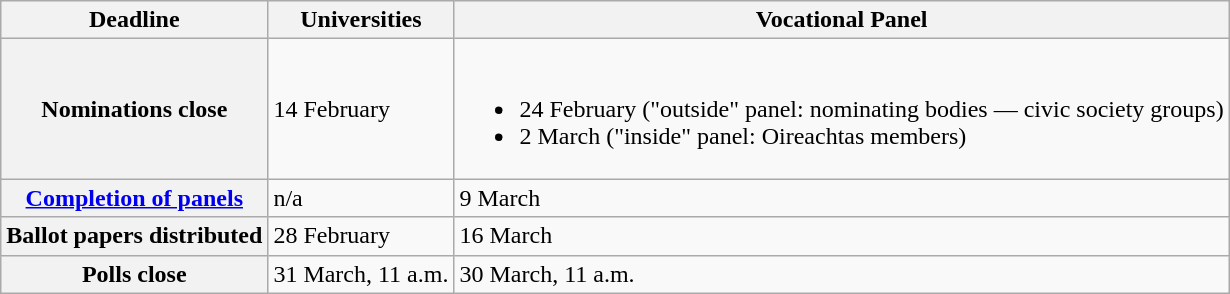<table class="wikitable">
<tr>
<th>Deadline</th>
<th>Universities</th>
<th>Vocational Panel</th>
</tr>
<tr>
<th>Nominations close</th>
<td>14 February</td>
<td><br><ul><li>24 February ("outside" panel: nominating bodies — civic society groups)</li><li>2 March ("inside" panel: Oireachtas members)</li></ul></td>
</tr>
<tr>
<th><a href='#'>Completion of panels</a></th>
<td>n/a</td>
<td>9 March</td>
</tr>
<tr>
<th>Ballot papers distributed</th>
<td>28 February</td>
<td>16 March</td>
</tr>
<tr>
<th>Polls close</th>
<td>31 March, 11 a.m.</td>
<td>30 March, 11 a.m.</td>
</tr>
</table>
